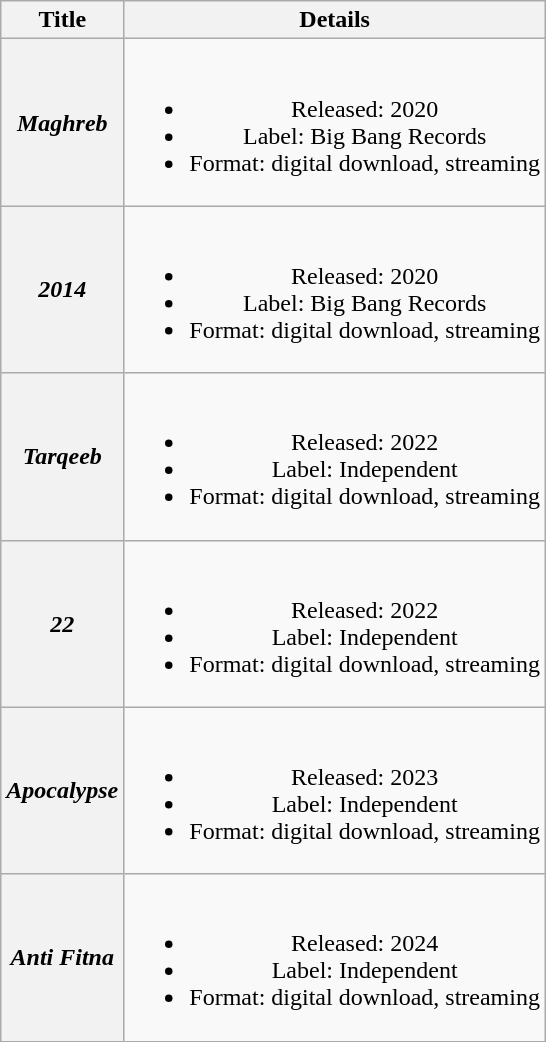<table class="wikitable plainrowheaders" style="text-align:center;">
<tr>
<th scope="col">Title</th>
<th scope="col">Details</th>
</tr>
<tr>
<th scope="row"><em>Maghreb</em></th>
<td><br><ul><li>Released: 2020</li><li>Label: Big Bang Records</li><li>Format: digital download, streaming</li></ul></td>
</tr>
<tr>
<th scope="row"><em>2014</em></th>
<td><br><ul><li>Released: 2020</li><li>Label: Big Bang Records</li><li>Format: digital download, streaming</li></ul></td>
</tr>
<tr>
<th scope="row"><em>Tarqeeb</em></th>
<td><br><ul><li>Released: 2022</li><li>Label: Independent</li><li>Format: digital download, streaming</li></ul></td>
</tr>
<tr>
<th scope="row"><em>22</em></th>
<td><br><ul><li>Released: 2022</li><li>Label: Independent</li><li>Format: digital download, streaming</li></ul></td>
</tr>
<tr>
<th scope="row"><em>Apocalypse</em></th>
<td><br><ul><li>Released: 2023</li><li>Label: Independent</li><li>Format: digital download, streaming</li></ul></td>
</tr>
<tr>
<th scope="row"><em>Anti Fitna</em></th>
<td><br><ul><li>Released: 2024</li><li>Label: Independent</li><li>Format: digital download, streaming</li></ul></td>
</tr>
</table>
